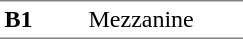<table border=0 cellspacing=0 cellpadding=3>
<tr>
<td style="border-bottom:solid 1px gray;border-top:solid 1px gray;" width=50 valign=top><strong>B1</strong></td>
<td style="border-top:solid 1px gray;border-bottom:solid 1px gray;" width=100 valign=top>Mezzanine</td>
</tr>
</table>
